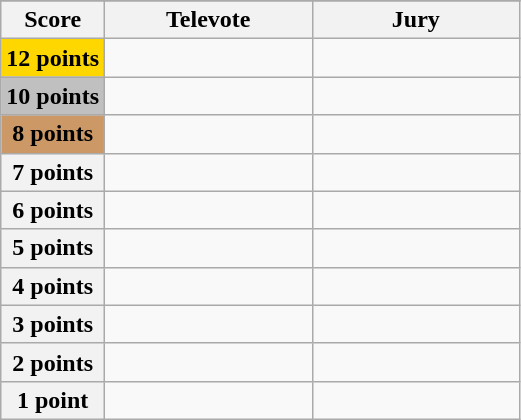<table class="wikitable">
<tr>
</tr>
<tr>
<th scope="col" width="20%">Score</th>
<th scope="col" width="40%">Televote</th>
<th scope="col" width="40%">Jury</th>
</tr>
<tr>
<th scope="row" style="background:gold">12 points</th>
<td></td>
<td></td>
</tr>
<tr>
<th scope="row" style="background:silver">10 points</th>
<td></td>
<td></td>
</tr>
<tr>
<th scope="row" style="background:#CC9966">8 points</th>
<td></td>
<td></td>
</tr>
<tr>
<th scope="row">7 points</th>
<td></td>
<td></td>
</tr>
<tr>
<th scope="row">6 points</th>
<td></td>
<td></td>
</tr>
<tr>
<th scope="row">5 points</th>
<td></td>
<td></td>
</tr>
<tr>
<th scope="row">4 points</th>
<td></td>
<td></td>
</tr>
<tr>
<th scope="row">3 points</th>
<td></td>
<td></td>
</tr>
<tr>
<th scope="row">2 points</th>
<td></td>
<td></td>
</tr>
<tr>
<th scope="row">1 point</th>
<td></td>
<td></td>
</tr>
</table>
